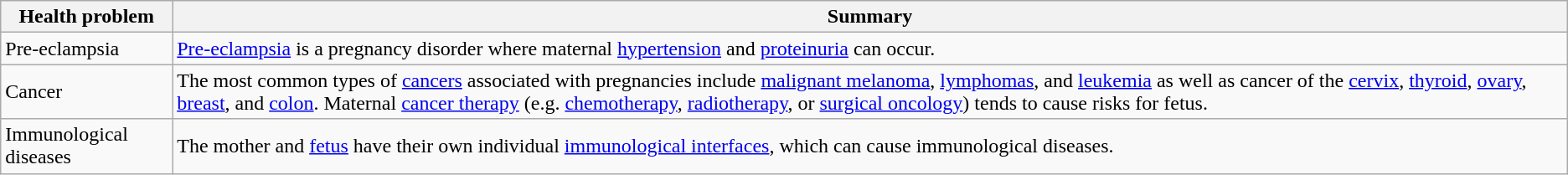<table class="wikitable">
<tr>
<th>Health problem</th>
<th>Summary</th>
</tr>
<tr>
<td>Pre-eclampsia</td>
<td><a href='#'>Pre-eclampsia</a> is a pregnancy disorder where maternal <a href='#'>hypertension</a> and <a href='#'>proteinuria</a> can occur.</td>
</tr>
<tr>
<td>Cancer</td>
<td>The most common types of <a href='#'>cancers</a> associated with pregnancies include <a href='#'>malignant melanoma</a>, <a href='#'>lymphomas</a>, and <a href='#'>leukemia</a> as well as cancer of the <a href='#'>cervix</a>, <a href='#'>thyroid</a>, <a href='#'>ovary</a>, <a href='#'>breast</a>, and <a href='#'>colon</a>. Maternal <a href='#'>cancer therapy</a> (e.g. <a href='#'>chemotherapy</a>, <a href='#'>radiotherapy</a>, or <a href='#'>surgical oncology</a>) tends to cause risks for fetus.</td>
</tr>
<tr>
<td>Immunological diseases</td>
<td>The mother and <a href='#'>fetus</a> have their own individual <a href='#'>immunological interfaces</a>, which can cause immunological diseases.</td>
</tr>
</table>
